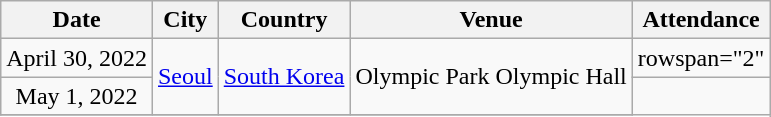<table class="wikitable" style="text-align:center;">
<tr>
<th>Date</th>
<th>City</th>
<th>Country</th>
<th>Venue</th>
<th>Attendance</th>
</tr>
<tr>
<td>April 30, 2022</td>
<td rowspan=2><a href='#'>Seoul</a></td>
<td rowspan=2><a href='#'>South Korea</a></td>
<td rowspan="2">Olympic Park Olympic Hall</td>
<td>rowspan="2" </td>
</tr>
<tr>
<td>May 1, 2022</td>
</tr>
<tr>
</tr>
</table>
